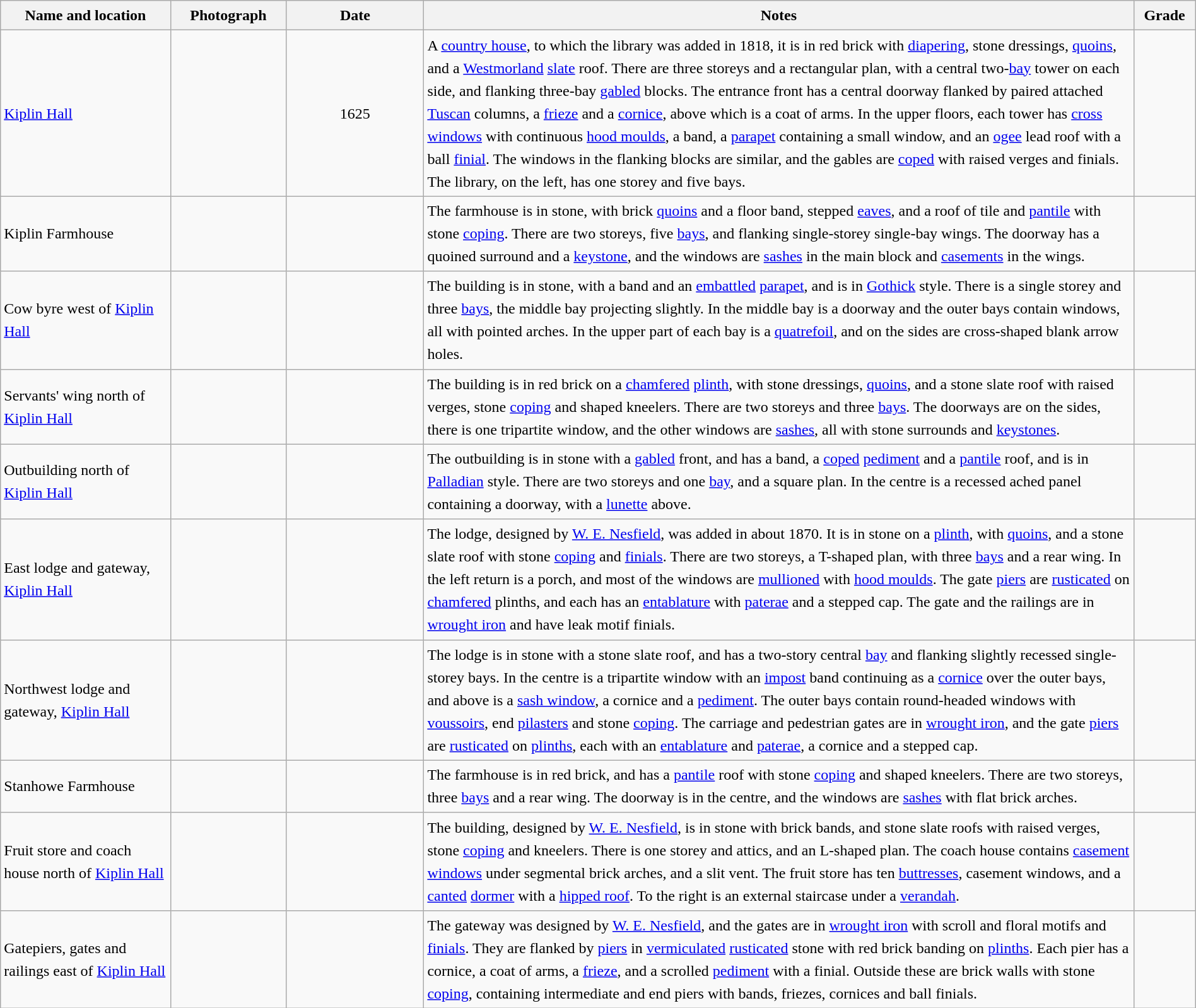<table class="wikitable sortable plainrowheaders" style="width:100%; border:0px; text-align:left; line-height:150%">
<tr>
<th scope="col"  style="width:150px">Name and location</th>
<th scope="col"  style="width:100px" class="unsortable">Photograph</th>
<th scope="col"  style="width:120px">Date</th>
<th scope="col"  style="width:650px" class="unsortable">Notes</th>
<th scope="col"  style="width:50px">Grade</th>
</tr>
<tr>
<td><a href='#'>Kiplin Hall</a><br><small></small></td>
<td></td>
<td align="center">1625</td>
<td>A <a href='#'>country house</a>, to which the library was added in 1818, it is in red brick with <a href='#'>diapering</a>, stone dressings, <a href='#'>quoins</a>, and a <a href='#'>Westmorland</a> <a href='#'>slate</a> roof. There are three storeys and a rectangular plan, with a central two-<a href='#'>bay</a> tower on each side, and flanking three-bay <a href='#'>gabled</a> blocks. The entrance front has a central doorway flanked by paired attached <a href='#'>Tuscan</a> columns, a <a href='#'>frieze</a> and a <a href='#'>cornice</a>, above which is a coat of arms. In the upper floors, each tower has <a href='#'>cross windows</a> with continuous <a href='#'>hood moulds</a>, a band, a <a href='#'>parapet</a> containing a small window, and an <a href='#'>ogee</a> lead roof with a ball <a href='#'>finial</a>. The windows in the flanking blocks are similar, and the gables are <a href='#'>coped</a> with raised verges and finials. The library, on the left, has one storey and five bays.</td>
<td align="center" ></td>
</tr>
<tr>
<td>Kiplin Farmhouse<br><small></small></td>
<td></td>
<td align="center"></td>
<td>The farmhouse is in stone, with brick <a href='#'>quoins</a> and a floor band, stepped <a href='#'>eaves</a>, and a roof of tile and <a href='#'>pantile</a> with stone <a href='#'>coping</a>. There are two storeys, five <a href='#'>bays</a>, and flanking single-storey single-bay wings. The doorway has a quoined surround and a <a href='#'>keystone</a>, and the windows are <a href='#'>sashes</a> in the main block and <a href='#'>casements</a> in the wings.</td>
<td align="center" ></td>
</tr>
<tr>
<td>Cow byre west of <a href='#'>Kiplin Hall</a><br><small></small></td>
<td></td>
<td align="center"></td>
<td>The building is in stone, with a band and an <a href='#'>embattled</a> <a href='#'>parapet</a>, and is in <a href='#'>Gothick</a> style. There is a single storey and three <a href='#'>bays</a>, the middle bay projecting slightly. In the middle bay is a doorway and the outer bays contain windows, all with pointed arches. In the upper part of each bay is a <a href='#'>quatrefoil</a>, and on the sides are cross-shaped blank arrow holes.</td>
<td align="center" ></td>
</tr>
<tr>
<td>Servants' wing north of <a href='#'>Kiplin Hall</a><br><small></small></td>
<td></td>
<td align="center"></td>
<td>The building is in red brick on a <a href='#'>chamfered</a> <a href='#'>plinth</a>, with stone dressings, <a href='#'>quoins</a>, and a stone slate roof with raised verges, stone <a href='#'>coping</a> and shaped kneelers. There are two storeys and three <a href='#'>bays</a>.  The doorways are on the sides, there is one tripartite window, and the other windows are <a href='#'>sashes</a>, all with stone surrounds and <a href='#'>keystones</a>.</td>
<td align="center" ></td>
</tr>
<tr>
<td>Outbuilding north of <a href='#'>Kiplin Hall</a><br><small></small></td>
<td></td>
<td align="center"></td>
<td>The outbuilding is in stone with a <a href='#'>gabled</a> front, and has a band, a <a href='#'>coped</a> <a href='#'>pediment</a> and a <a href='#'>pantile</a> roof, and is in <a href='#'>Palladian</a> style. There are two storeys and one <a href='#'>bay</a>, and a square plan. In the centre is a recessed ached panel containing a doorway, with a <a href='#'>lunette</a> above.</td>
<td align="center" ></td>
</tr>
<tr>
<td>East lodge and gateway, <a href='#'>Kiplin Hall</a><br><small></small></td>
<td></td>
<td align="center"></td>
<td>The lodge, designed by <a href='#'>W. E. Nesfield</a>, was added in about 1870. It is in stone on a <a href='#'>plinth</a>, with <a href='#'>quoins</a>, and a stone slate roof with stone <a href='#'>coping</a> and <a href='#'>finials</a>. There are two storeys, a T-shaped plan, with three <a href='#'>bays</a> and a rear wing. In the left return is a porch, and most of the windows are <a href='#'>mullioned</a> with <a href='#'>hood moulds</a>. The gate <a href='#'>piers</a> are <a href='#'>rusticated</a> on <a href='#'>chamfered</a> plinths, and each has an <a href='#'>entablature</a> with <a href='#'>paterae</a> and a stepped cap. The gate and the railings are in <a href='#'>wrought iron</a> and have leak motif finials.</td>
<td align="center" ></td>
</tr>
<tr>
<td>Northwest lodge and gateway, <a href='#'>Kiplin Hall</a><br><small></small></td>
<td></td>
<td align="center"></td>
<td>The lodge is in stone with a stone slate roof, and has a two-story central <a href='#'>bay</a> and flanking slightly recessed single-storey bays. In the centre is a tripartite window with an <a href='#'>impost</a> band continuing as a <a href='#'>cornice</a> over the outer bays, and above is a <a href='#'>sash window</a>, a cornice and a <a href='#'>pediment</a>. The outer bays contain round-headed windows with <a href='#'>voussoirs</a>, end <a href='#'>pilasters</a> and stone <a href='#'>coping</a>. The carriage and pedestrian gates are in <a href='#'>wrought iron</a>, and the gate <a href='#'>piers</a> are <a href='#'>rusticated</a> on <a href='#'>plinths</a>, each with an <a href='#'>entablature</a> and <a href='#'>paterae</a>, a cornice and a stepped cap.</td>
<td align="center" ></td>
</tr>
<tr>
<td>Stanhowe Farmhouse<br><small></small></td>
<td></td>
<td align="center"></td>
<td>The farmhouse is in red brick, and has a <a href='#'>pantile</a> roof with stone <a href='#'>coping</a> and shaped kneelers. There are two storeys, three <a href='#'>bays</a> and a rear wing. The doorway is in the centre, and the windows are <a href='#'>sashes</a> with flat brick arches.</td>
<td align="center" ></td>
</tr>
<tr>
<td>Fruit store and coach house north of <a href='#'>Kiplin Hall</a><br><small></small></td>
<td></td>
<td align="center"></td>
<td>The building, designed by <a href='#'>W. E. Nesfield</a>, is in stone with brick bands, and stone slate roofs with raised verges, stone <a href='#'>coping</a> and kneelers. There is one storey and attics, and an L-shaped plan. The coach house contains <a href='#'>casement windows</a> under segmental brick arches, and a slit vent. The fruit store has ten <a href='#'>buttresses</a>,  casement windows, and a <a href='#'>canted</a> <a href='#'>dormer</a> with a <a href='#'>hipped roof</a>. To the right is an external staircase under a <a href='#'>verandah</a>.</td>
<td align="center" ></td>
</tr>
<tr>
<td>Gatepiers, gates and railings east of <a href='#'>Kiplin Hall</a><br><small></small></td>
<td></td>
<td align="center"></td>
<td>The gateway was designed by <a href='#'>W. E. Nesfield</a>, and the gates are in <a href='#'>wrought iron</a> with scroll and floral motifs and <a href='#'>finials</a>. They are  flanked by <a href='#'>piers</a> in <a href='#'>vermiculated</a> <a href='#'>rusticated</a> stone with red brick banding on <a href='#'>plinths</a>. Each pier has a cornice, a coat of arms, a <a href='#'>frieze</a>, and a scrolled <a href='#'>pediment</a> with a finial. Outside these are brick walls with stone <a href='#'>coping</a>, containing intermediate and end piers with bands, friezes, cornices and ball finials.</td>
<td align="center" ></td>
</tr>
<tr>
</tr>
</table>
